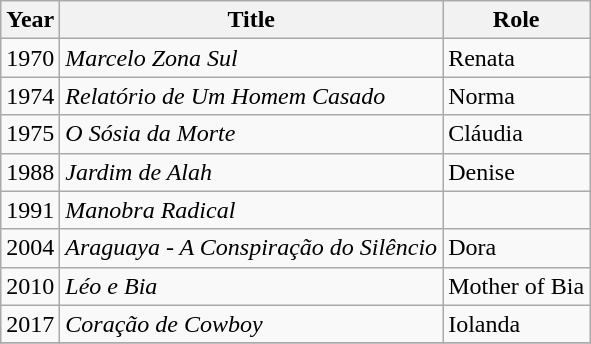<table class="wikitable">
<tr>
<th>Year</th>
<th>Title</th>
<th>Role</th>
</tr>
<tr>
<td>1970</td>
<td><em>Marcelo Zona Sul</em></td>
<td>Renata</td>
</tr>
<tr>
<td>1974</td>
<td><em>Relatório de Um Homem Casado</em></td>
<td>Norma</td>
</tr>
<tr>
<td>1975</td>
<td><em>O Sósia da Morte</em></td>
<td>Cláudia</td>
</tr>
<tr>
<td>1988</td>
<td><em>Jardim de Alah</em></td>
<td>Denise</td>
</tr>
<tr>
<td>1991</td>
<td><em>Manobra Radical</em></td>
<td></td>
</tr>
<tr>
<td>2004</td>
<td><em>Araguaya - A Conspiração do Silêncio</em></td>
<td>Dora</td>
</tr>
<tr>
<td>2010</td>
<td><em>Léo e Bia</em></td>
<td>Mother of Bia</td>
</tr>
<tr>
<td>2017</td>
<td><em>Coração de Cowboy</em></td>
<td>Iolanda</td>
</tr>
<tr>
</tr>
</table>
